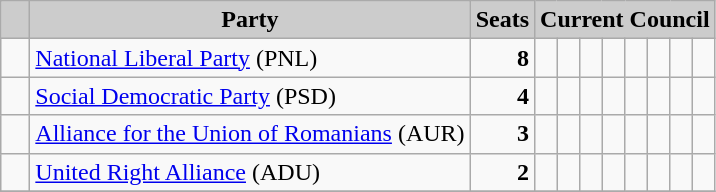<table class="wikitable">
<tr>
<th style="background:#ccc">   </th>
<th style="background:#ccc">Party</th>
<th style="background:#ccc">Seats</th>
<th style="background:#ccc" colspan="8">Current Council</th>
</tr>
<tr>
<td>  </td>
<td><a href='#'>National Liberal Party</a> (PNL)</td>
<td style="text-align: right"><strong>8</strong></td>
<td>  </td>
<td>  </td>
<td>  </td>
<td>  </td>
<td>  </td>
<td>  </td>
<td>  </td>
<td>  </td>
</tr>
<tr>
<td>  </td>
<td><a href='#'>Social Democratic Party</a> (PSD)</td>
<td style="text-align: right"><strong>4</strong></td>
<td>  </td>
<td>  </td>
<td>  </td>
<td>  </td>
<td> </td>
<td> </td>
<td> </td>
<td> </td>
</tr>
<tr>
<td>  </td>
<td><a href='#'>Alliance for the Union of Romanians</a> (AUR)</td>
<td style="text-align: right"><strong>3</strong></td>
<td>  </td>
<td>  </td>
<td>  </td>
<td> </td>
<td> </td>
<td> </td>
<td> </td>
<td> </td>
</tr>
<tr>
<td>  </td>
<td><a href='#'>United Right Alliance</a> (ADU)</td>
<td style="text-align: right"><strong>2</strong></td>
<td>  </td>
<td>  </td>
<td> </td>
<td> </td>
<td> </td>
<td> </td>
<td> </td>
<td> </td>
</tr>
<tr>
</tr>
</table>
